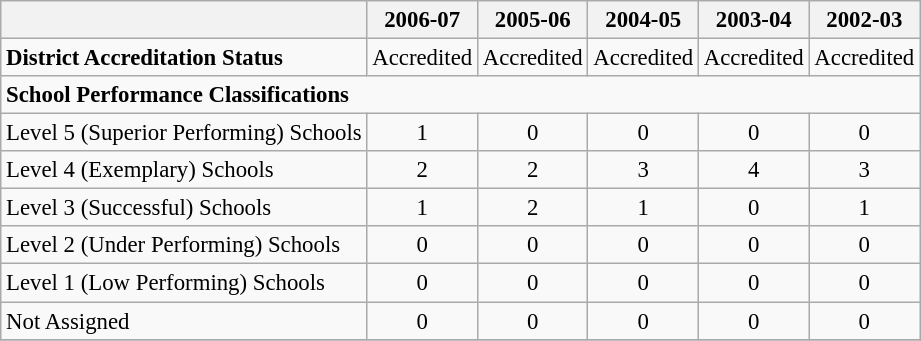<table class="wikitable" style="font-size: 95%;">
<tr>
<th></th>
<th>2006-07</th>
<th>2005-06</th>
<th>2004-05</th>
<th>2003-04</th>
<th>2002-03</th>
</tr>
<tr>
<td align="left"><strong>District Accreditation Status</strong></td>
<td align="center">Accredited</td>
<td align="center">Accredited</td>
<td align="center">Accredited</td>
<td align="center">Accredited</td>
<td align="center">Accredited</td>
</tr>
<tr>
<td align="left" colspan="6"><strong>School Performance Classifications</strong></td>
</tr>
<tr>
<td align="left">Level 5 (Superior Performing) Schools</td>
<td align="center">1</td>
<td align="center">0</td>
<td align="center">0</td>
<td align="center">0</td>
<td align="center">0</td>
</tr>
<tr>
<td align="left">Level 4 (Exemplary) Schools</td>
<td align="center">2</td>
<td align="center">2</td>
<td align="center">3</td>
<td align="center">4</td>
<td align="center">3</td>
</tr>
<tr>
<td align="left">Level 3 (Successful) Schools</td>
<td align="center">1</td>
<td align="center">2</td>
<td align="center">1</td>
<td align="center">0</td>
<td align="center">1</td>
</tr>
<tr>
<td align="left">Level 2 (Under Performing) Schools</td>
<td align="center">0</td>
<td align="center">0</td>
<td align="center">0</td>
<td align="center">0</td>
<td align="center">0</td>
</tr>
<tr>
<td align="left">Level 1 (Low Performing) Schools</td>
<td align="center">0</td>
<td align="center">0</td>
<td align="center">0</td>
<td align="center">0</td>
<td align="center">0</td>
</tr>
<tr>
<td align="left">Not Assigned</td>
<td align="center">0</td>
<td align="center">0</td>
<td align="center">0</td>
<td align="center">0</td>
<td align="center">0</td>
</tr>
<tr>
</tr>
</table>
